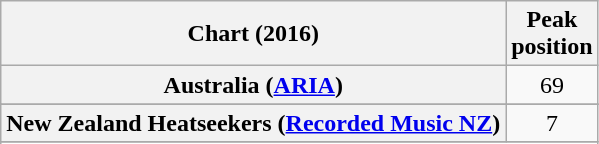<table class="wikitable sortable plainrowheaders" style="text-align:center">
<tr>
<th scope="col">Chart (2016)</th>
<th scope="col">Peak<br> position</th>
</tr>
<tr>
<th scope="row">Australia (<a href='#'>ARIA</a>)</th>
<td>69</td>
</tr>
<tr>
</tr>
<tr>
<th scope="row">New Zealand Heatseekers (<a href='#'>Recorded Music NZ</a>)</th>
<td>7</td>
</tr>
<tr>
</tr>
<tr>
</tr>
<tr>
</tr>
<tr>
</tr>
<tr>
</tr>
</table>
